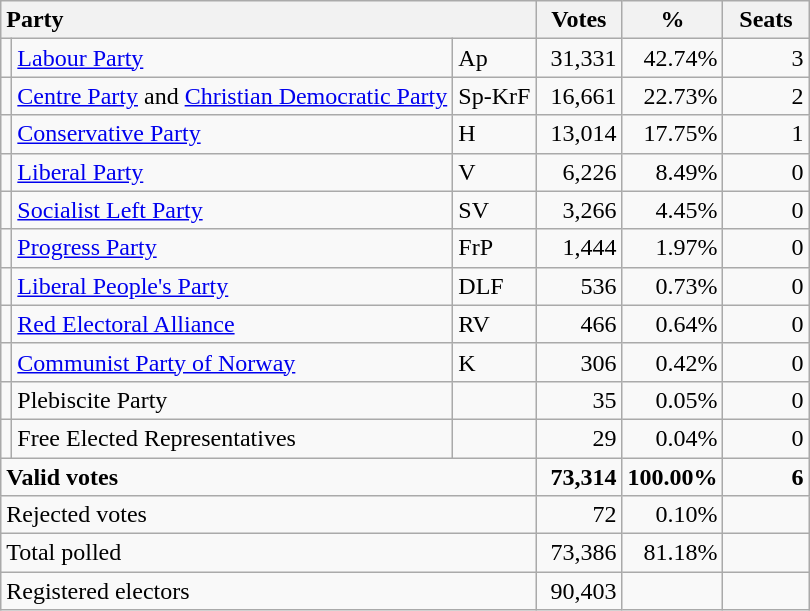<table class="wikitable" border="1" style="text-align:right;">
<tr>
<th style="text-align:left;" colspan=3>Party</th>
<th align=center width="50">Votes</th>
<th align=center width="50">%</th>
<th align=center width="50">Seats</th>
</tr>
<tr>
<td></td>
<td align=left><a href='#'>Labour Party</a></td>
<td align=left>Ap</td>
<td>31,331</td>
<td>42.74%</td>
<td>3</td>
</tr>
<tr>
<td></td>
<td align=left><a href='#'>Centre Party</a> and <a href='#'>Christian Democratic Party</a></td>
<td align=left>Sp-KrF</td>
<td>16,661</td>
<td>22.73%</td>
<td>2</td>
</tr>
<tr>
<td></td>
<td align=left><a href='#'>Conservative Party</a></td>
<td align=left>H</td>
<td>13,014</td>
<td>17.75%</td>
<td>1</td>
</tr>
<tr>
<td></td>
<td align=left><a href='#'>Liberal Party</a></td>
<td align=left>V</td>
<td>6,226</td>
<td>8.49%</td>
<td>0</td>
</tr>
<tr>
<td></td>
<td align=left><a href='#'>Socialist Left Party</a></td>
<td align=left>SV</td>
<td>3,266</td>
<td>4.45%</td>
<td>0</td>
</tr>
<tr>
<td></td>
<td align=left><a href='#'>Progress Party</a></td>
<td align=left>FrP</td>
<td>1,444</td>
<td>1.97%</td>
<td>0</td>
</tr>
<tr>
<td></td>
<td align=left><a href='#'>Liberal People's Party</a></td>
<td align=left>DLF</td>
<td>536</td>
<td>0.73%</td>
<td>0</td>
</tr>
<tr>
<td></td>
<td align=left><a href='#'>Red Electoral Alliance</a></td>
<td align=left>RV</td>
<td>466</td>
<td>0.64%</td>
<td>0</td>
</tr>
<tr>
<td></td>
<td align=left><a href='#'>Communist Party of Norway</a></td>
<td align=left>K</td>
<td>306</td>
<td>0.42%</td>
<td>0</td>
</tr>
<tr>
<td></td>
<td align=left>Plebiscite Party</td>
<td align=left></td>
<td>35</td>
<td>0.05%</td>
<td>0</td>
</tr>
<tr>
<td></td>
<td align=left>Free Elected Representatives</td>
<td align=left></td>
<td>29</td>
<td>0.04%</td>
<td>0</td>
</tr>
<tr style="font-weight:bold">
<td align=left colspan=3>Valid votes</td>
<td>73,314</td>
<td>100.00%</td>
<td>6</td>
</tr>
<tr>
<td align=left colspan=3>Rejected votes</td>
<td>72</td>
<td>0.10%</td>
<td></td>
</tr>
<tr>
<td align=left colspan=3>Total polled</td>
<td>73,386</td>
<td>81.18%</td>
<td></td>
</tr>
<tr>
<td align=left colspan=3>Registered electors</td>
<td>90,403</td>
<td></td>
<td></td>
</tr>
</table>
